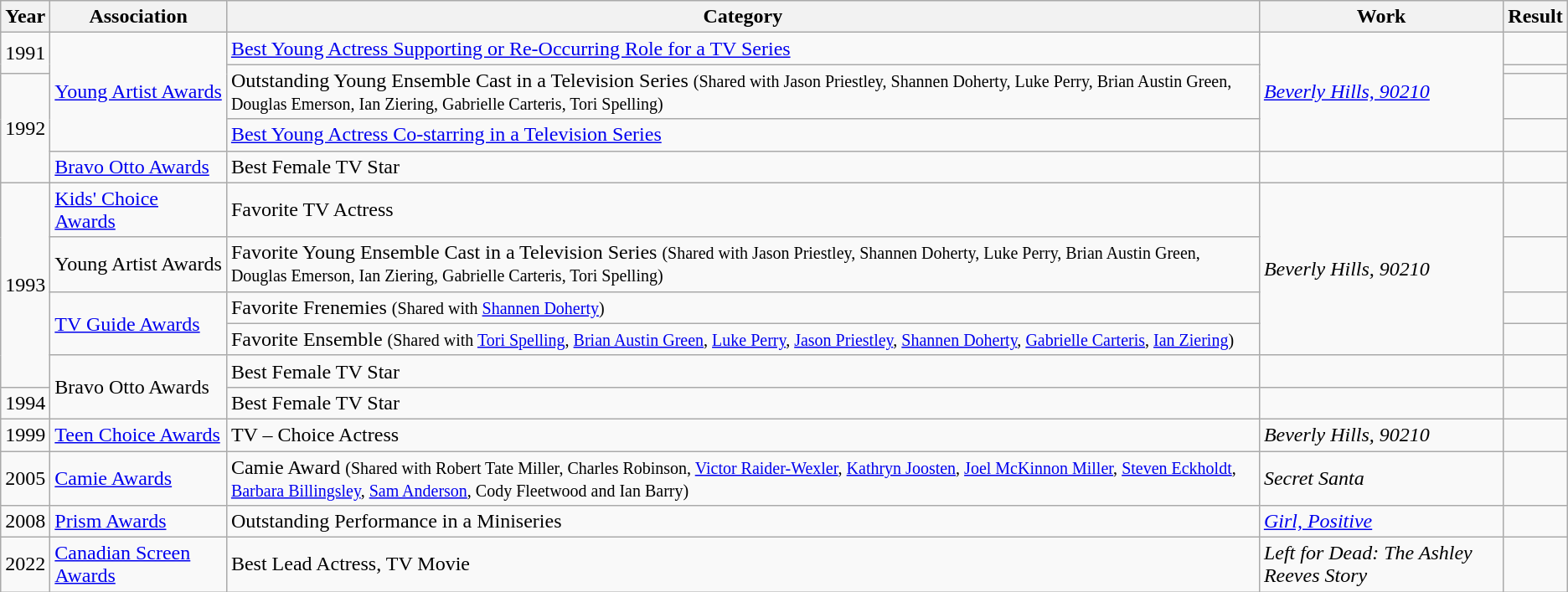<table class="wikitable sortable">
<tr>
<th>Year</th>
<th>Association</th>
<th>Category</th>
<th>Work</th>
<th>Result</th>
</tr>
<tr>
<td rowspan="2">1991</td>
<td rowspan="4"><a href='#'>Young Artist Awards</a></td>
<td><a href='#'>Best Young Actress Supporting or Re-Occurring Role for a TV Series</a></td>
<td rowspan="4"><em><a href='#'>Beverly Hills, 90210</a></em></td>
<td></td>
</tr>
<tr>
<td rowspan="2">Outstanding Young Ensemble Cast in a Television Series <small>(Shared with Jason Priestley, Shannen Doherty, Luke Perry, Brian Austin Green, Douglas Emerson, Ian Ziering, Gabrielle Carteris, Tori Spelling)</small></td>
<td></td>
</tr>
<tr>
<td rowspan="3">1992</td>
<td></td>
</tr>
<tr>
<td><a href='#'>Best Young Actress Co-starring in a Television Series</a></td>
<td></td>
</tr>
<tr>
<td><a href='#'>Bravo Otto Awards</a></td>
<td>Best Female TV Star</td>
<td></td>
<td></td>
</tr>
<tr>
<td rowspan="5">1993</td>
<td><a href='#'>Kids' Choice Awards</a></td>
<td>Favorite TV Actress</td>
<td rowspan="4"><em>Beverly Hills, 90210</em></td>
<td></td>
</tr>
<tr>
<td>Young Artist Awards</td>
<td>Favorite Young Ensemble Cast in a Television Series  <small>(Shared with Jason Priestley, Shannen Doherty, Luke Perry, Brian Austin Green, Douglas Emerson, Ian Ziering, Gabrielle Carteris, Tori Spelling)</small></td>
<td></td>
</tr>
<tr>
<td rowspan="2"><a href='#'>TV Guide Awards</a></td>
<td>Favorite Frenemies <small>(Shared with <a href='#'>Shannen Doherty</a>)</small></td>
<td></td>
</tr>
<tr>
<td>Favorite Ensemble <small>(Shared with <a href='#'>Tori Spelling</a>, <a href='#'>Brian Austin Green</a>, <a href='#'>Luke Perry</a>, <a href='#'>Jason Priestley</a>, <a href='#'>Shannen Doherty</a>, <a href='#'>Gabrielle Carteris</a>, <a href='#'>Ian Ziering</a>)</small></td>
<td></td>
</tr>
<tr>
<td rowspan="2">Bravo Otto Awards</td>
<td>Best Female TV Star</td>
<td></td>
<td></td>
</tr>
<tr>
<td>1994</td>
<td>Best Female TV Star</td>
<td></td>
<td></td>
</tr>
<tr>
<td>1999</td>
<td><a href='#'>Teen Choice Awards</a></td>
<td>TV – Choice Actress</td>
<td><em>Beverly Hills, 90210</em></td>
<td></td>
</tr>
<tr>
<td>2005</td>
<td><a href='#'>Camie Awards</a></td>
<td>Camie Award <small>(Shared with Robert Tate Miller, Charles Robinson, <a href='#'>Victor Raider-Wexler</a>, <a href='#'>Kathryn Joosten</a>, <a href='#'>Joel McKinnon Miller</a>, <a href='#'>Steven Eckholdt</a>, <a href='#'>Barbara Billingsley</a>, <a href='#'>Sam Anderson</a>, Cody Fleetwood and Ian Barry)</small></td>
<td><em>Secret Santa</em></td>
<td></td>
</tr>
<tr>
<td>2008</td>
<td><a href='#'>Prism Awards</a></td>
<td>Outstanding Performance in a Miniseries</td>
<td><em><a href='#'>Girl, Positive</a></em></td>
<td></td>
</tr>
<tr>
<td>2022</td>
<td><a href='#'>Canadian Screen Awards</a></td>
<td>Best Lead Actress, TV Movie</td>
<td><em>Left for Dead: The Ashley Reeves Story</em></td>
<td></td>
</tr>
</table>
